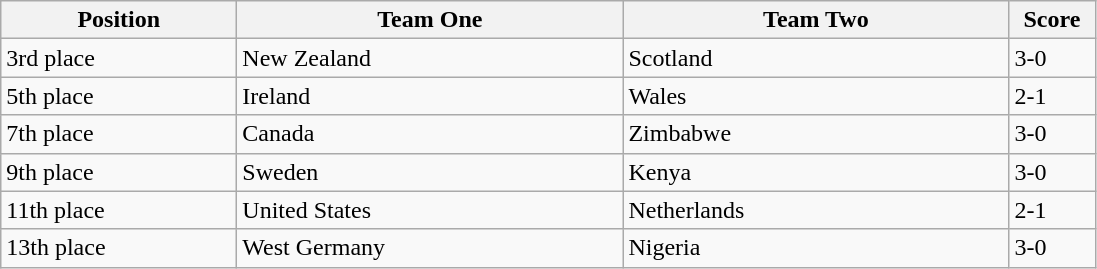<table class="wikitable">
<tr>
<th width=150>Position</th>
<th width=250>Team One</th>
<th width=250>Team Two</th>
<th width=50>Score</th>
</tr>
<tr>
<td>3rd place</td>
<td> New Zealand</td>
<td> Scotland</td>
<td>3-0</td>
</tr>
<tr>
<td>5th place</td>
<td> Ireland</td>
<td> Wales</td>
<td>2-1</td>
</tr>
<tr>
<td>7th place</td>
<td> Canada</td>
<td> Zimbabwe</td>
<td>3-0</td>
</tr>
<tr>
<td>9th place</td>
<td> Sweden</td>
<td> Kenya</td>
<td>3-0</td>
</tr>
<tr>
<td>11th place</td>
<td> United States</td>
<td> Netherlands</td>
<td>2-1</td>
</tr>
<tr>
<td>13th place</td>
<td> West Germany</td>
<td> Nigeria</td>
<td>3-0</td>
</tr>
</table>
